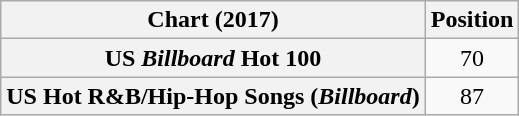<table class="wikitable sortable plainrowheaders" style="text-align:center;">
<tr>
<th>Chart (2017)</th>
<th>Position</th>
</tr>
<tr>
<th scope="row">US <em>Billboard</em> Hot 100</th>
<td>70</td>
</tr>
<tr>
<th scope="row">US Hot R&B/Hip-Hop Songs (<em>Billboard</em>)</th>
<td>87</td>
</tr>
</table>
